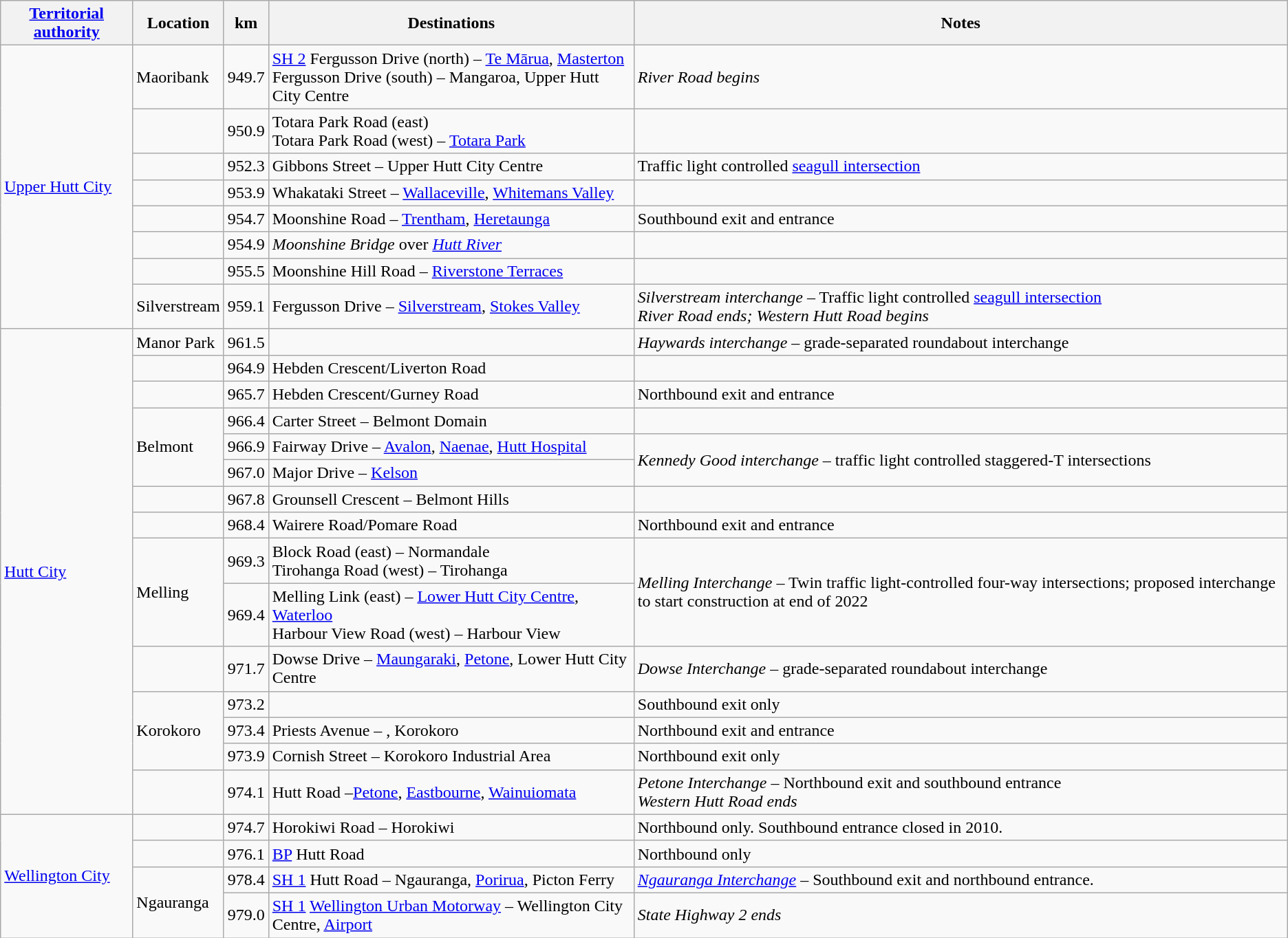<table class="wikitable">
<tr>
<th><a href='#'>Territorial authority</a></th>
<th>Location</th>
<th>km</th>
<th>Destinations</th>
<th>Notes</th>
</tr>
<tr>
<td rowspan=8><a href='#'>Upper Hutt City</a></td>
<td>Maoribank</td>
<td>949.7</td>
<td> <a href='#'>SH 2</a> Fergusson Drive (north) – <a href='#'>Te Mārua</a>, <a href='#'>Masterton</a> <br>Fergusson Drive (south) – Mangaroa, Upper Hutt City Centre</td>
<td><em>River Road begins</em></td>
</tr>
<tr>
<td></td>
<td>950.9</td>
<td>Totara Park Road (east)<br>Totara Park Road (west) – <a href='#'>Totara Park</a></td>
<td></td>
</tr>
<tr>
<td></td>
<td>952.3</td>
<td>Gibbons Street – Upper Hutt City Centre</td>
<td>Traffic light controlled <a href='#'>seagull intersection</a></td>
</tr>
<tr>
<td></td>
<td>953.9</td>
<td>Whakataki Street – <a href='#'>Wallaceville</a>, <a href='#'>Whitemans Valley</a></td>
<td></td>
</tr>
<tr>
<td></td>
<td>954.7</td>
<td>Moonshine Road – <a href='#'>Trentham</a>, <a href='#'>Heretaunga</a></td>
<td>Southbound exit and entrance</td>
</tr>
<tr>
<td></td>
<td>954.9</td>
<td><em>Moonshine Bridge</em> over <em><a href='#'>Hutt River</a></em></td>
<td></td>
</tr>
<tr>
<td></td>
<td>955.5</td>
<td>Moonshine Hill Road – <a href='#'>Riverstone Terraces</a></td>
<td></td>
</tr>
<tr>
<td>Silverstream</td>
<td>959.1</td>
<td>Fergusson Drive – <a href='#'>Silverstream</a>, <a href='#'>Stokes Valley</a></td>
<td><em>Silverstream interchange</em> – Traffic light controlled <a href='#'>seagull intersection</a><br><em>River Road ends; Western Hutt Road begins</em></td>
</tr>
<tr>
<td rowspan=15><a href='#'>Hutt City</a></td>
<td>Manor Park</td>
<td>961.5</td>
<td></td>
<td><em>Haywards interchange</em> – grade-separated roundabout interchange</td>
</tr>
<tr>
<td></td>
<td>964.9</td>
<td>Hebden Crescent/Liverton Road</td>
<td></td>
</tr>
<tr>
<td></td>
<td>965.7</td>
<td>Hebden Crescent/Gurney Road</td>
<td>Northbound exit and entrance</td>
</tr>
<tr>
<td rowspan=3>Belmont</td>
<td>966.4</td>
<td>Carter Street – Belmont Domain</td>
<td></td>
</tr>
<tr>
<td>966.9</td>
<td>Fairway Drive – <a href='#'>Avalon</a>, <a href='#'>Naenae</a>, <a href='#'>Hutt Hospital</a></td>
<td rowspan=2><em>Kennedy Good interchange</em> – traffic light controlled staggered-T intersections</td>
</tr>
<tr>
<td>967.0</td>
<td>Major Drive – <a href='#'>Kelson</a></td>
</tr>
<tr>
<td></td>
<td>967.8</td>
<td>Grounsell Crescent – Belmont Hills</td>
<td></td>
</tr>
<tr>
<td></td>
<td>968.4</td>
<td>Wairere Road/Pomare Road</td>
<td>Northbound exit and entrance</td>
</tr>
<tr>
<td rowspan=2>Melling</td>
<td>969.3</td>
<td>Block Road (east) – Normandale <br> Tirohanga Road (west) – Tirohanga</td>
<td rowspan=2><em>Melling Interchange</em> – Twin traffic light-controlled four-way intersections; proposed interchange to start construction at end of 2022</td>
</tr>
<tr>
<td>969.4</td>
<td>Melling Link (east) – <a href='#'>Lower Hutt City Centre</a>, <a href='#'>Waterloo</a> <br> Harbour View Road (west) – Harbour View</td>
</tr>
<tr>
<td></td>
<td>971.7</td>
<td>Dowse Drive – <a href='#'>Maungaraki</a>, <a href='#'>Petone</a>, Lower Hutt City Centre</td>
<td><em>Dowse Interchange</em> – grade-separated roundabout interchange</td>
</tr>
<tr>
<td rowspan=3>Korokoro</td>
<td>973.2</td>
<td></td>
<td>Southbound exit only</td>
</tr>
<tr>
<td>973.4</td>
<td>Priests Avenue – , Korokoro</td>
<td>Northbound exit and entrance</td>
</tr>
<tr>
<td>973.9</td>
<td>Cornish Street – Korokoro Industrial Area</td>
<td>Northbound exit only</td>
</tr>
<tr>
<td></td>
<td>974.1</td>
<td>Hutt Road –<a href='#'>Petone</a>, <a href='#'>Eastbourne</a>, <a href='#'>Wainuiomata</a></td>
<td><em>Petone Interchange</em> – Northbound exit and southbound entrance<br><em>Western Hutt Road ends</em></td>
</tr>
<tr>
<td rowspan=4><a href='#'>Wellington City</a></td>
<td></td>
<td>974.7</td>
<td>Horokiwi Road – Horokiwi</td>
<td>Northbound only. Southbound entrance closed in 2010.</td>
</tr>
<tr>
<td></td>
<td>976.1</td>
<td><a href='#'>BP</a> Hutt Road</td>
<td>Northbound only</td>
</tr>
<tr>
<td rowspan=2>Ngauranga</td>
<td>978.4</td>
<td> <a href='#'>SH 1</a> Hutt Road – Ngauranga, <a href='#'>Porirua</a>, Picton Ferry</td>
<td><em><a href='#'>Ngauranga Interchange</a></em> – Southbound exit and northbound entrance.<br></td>
</tr>
<tr>
<td>979.0</td>
<td> <a href='#'>SH 1</a> <a href='#'>Wellington Urban Motorway</a> – Wellington City Centre, <a href='#'>Airport</a></td>
<td><em>State Highway 2 ends</em></td>
</tr>
</table>
